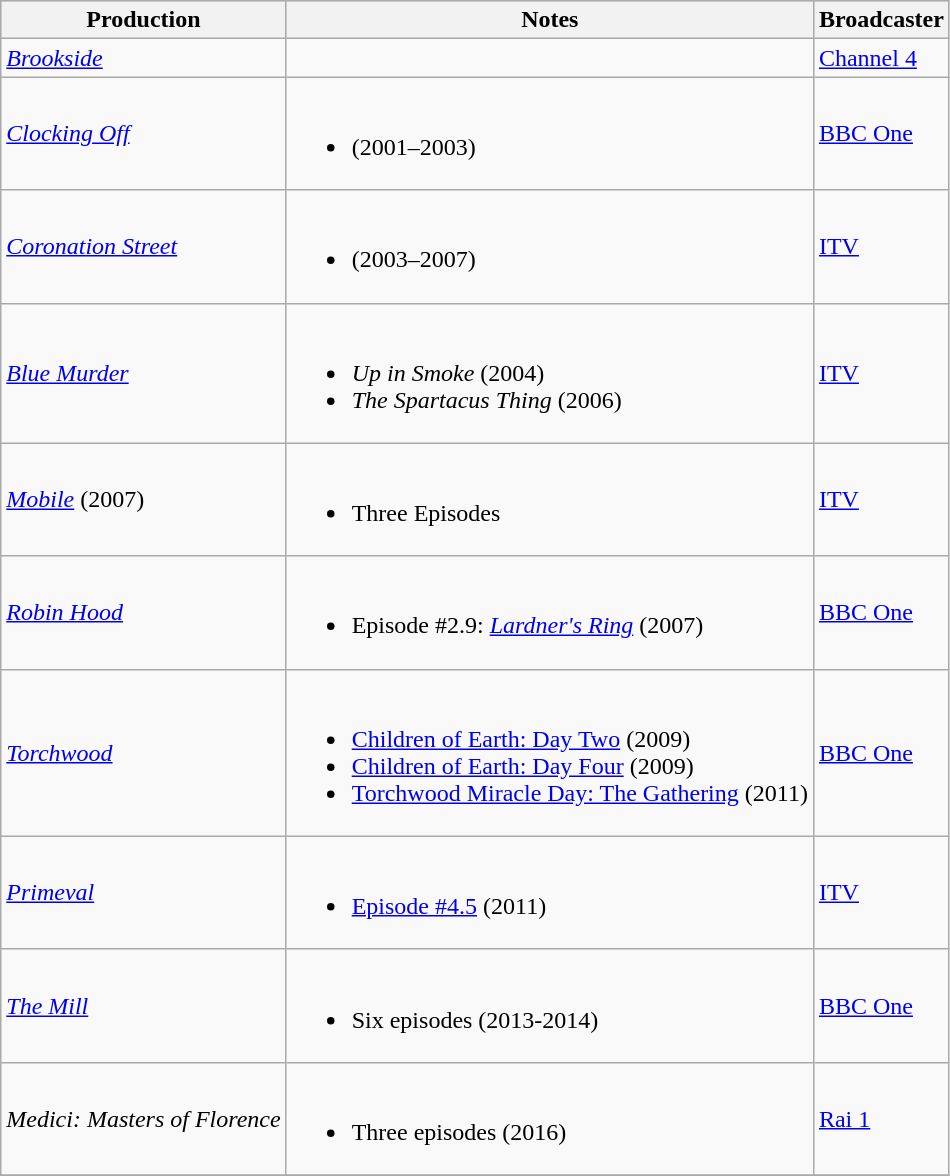<table class="wikitable">
<tr style="background:#ccc; text-align:center;">
<th>Production</th>
<th>Notes</th>
<th>Broadcaster</th>
</tr>
<tr>
<td><em><a href='#'>Brookside</a></em></td>
<td></td>
<td><a href='#'>Channel 4</a></td>
</tr>
<tr>
<td><em><a href='#'>Clocking Off</a></em></td>
<td><br><ul><li>(2001–2003)</li></ul></td>
<td><a href='#'>BBC One</a></td>
</tr>
<tr>
<td><em><a href='#'>Coronation Street</a></em></td>
<td><br><ul><li>(2003–2007)</li></ul></td>
<td><a href='#'>ITV</a></td>
</tr>
<tr>
<td><em><a href='#'>Blue Murder</a></em></td>
<td><br><ul><li><em>Up in Smoke</em> (2004)</li><li><em>The Spartacus Thing</em> (2006)</li></ul></td>
<td><a href='#'>ITV</a></td>
</tr>
<tr>
<td><em><a href='#'>Mobile</a></em> (2007)</td>
<td><br><ul><li>Three Episodes</li></ul></td>
<td><a href='#'>ITV</a></td>
</tr>
<tr>
<td><em><a href='#'>Robin Hood</a></em></td>
<td><br><ul><li>Episode #2.9: <em><a href='#'>Lardner's Ring</a></em> (2007)</li></ul></td>
<td><a href='#'>BBC One</a></td>
</tr>
<tr>
<td><em><a href='#'>Torchwood</a></em></td>
<td><br><ul><li><a href='#'>Children of Earth: Day Two</a> (2009)</li><li><a href='#'>Children of Earth: Day Four</a> (2009)</li><li><a href='#'>Torchwood Miracle Day: The Gathering</a> (2011)</li></ul></td>
<td><a href='#'>BBC One</a></td>
</tr>
<tr>
<td><em><a href='#'>Primeval</a></em></td>
<td><br><ul><li><a href='#'>Episode #4.5</a> (2011)</li></ul></td>
<td><a href='#'>ITV</a></td>
</tr>
<tr>
<td><em><a href='#'>The Mill</a></em></td>
<td><br><ul><li>Six episodes (2013-2014)</li></ul></td>
<td><a href='#'>BBC One</a></td>
</tr>
<tr>
<td><em>Medici: Masters of Florence</em></td>
<td><br><ul><li>Three episodes (2016)</li></ul></td>
<td><a href='#'>Rai 1</a></td>
</tr>
<tr>
</tr>
</table>
